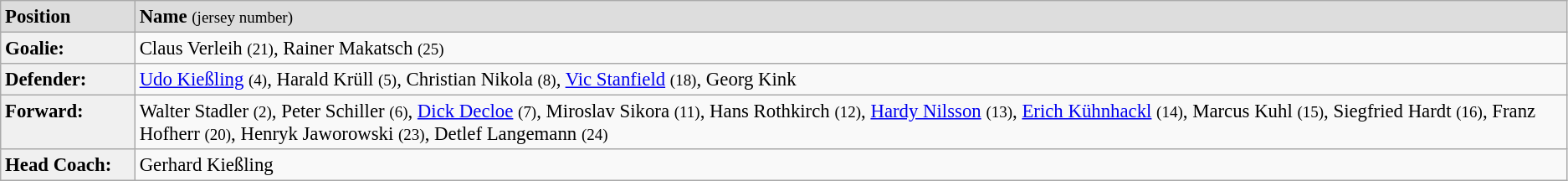<table class="wikitable" style="font-size: 95%;">
<tr bgcolor="#dddddd">
<td width="100" valign="top"><strong>Position</strong></td>
<td><strong>Name</strong> <small>(jersey number)</small></td>
</tr>
<tr>
<td width="100" valign="top" bgcolor="#f0f0f0"><strong>Goalie:</strong></td>
<td>Claus Verleih <small>(21)</small>, Rainer Makatsch <small>(25)</small></td>
</tr>
<tr>
<td width="100" valign="top" bgcolor="#f0f0f0"><strong>Defender:</strong></td>
<td><a href='#'>Udo Kießling</a> <small>(4)</small>, Harald Krüll <small>(5)</small>, Christian Nikola <small>(8)</small>, <a href='#'>Vic Stanfield</a> <small>(18)</small>, Georg Kink</td>
</tr>
<tr>
<td width="100" valign="top" bgcolor="#f0f0f0"><strong>Forward:</strong></td>
<td>Walter Stadler <small>(2)</small>, Peter Schiller <small>(6)</small>, <a href='#'>Dick Decloe</a> <small>(7)</small>, Miroslav Sikora <small>(11)</small>, Hans Rothkirch <small>(12)</small>, <a href='#'>Hardy Nilsson</a> <small>(13)</small>, <a href='#'>Erich Kühnhackl</a> <small>(14)</small>, Marcus Kuhl <small>(15)</small>, Siegfried Hardt <small>(16)</small>, Franz Hofherr <small>(20)</small>, Henryk Jaworowski <small>(23)</small>, Detlef Langemann <small>(24)</small></td>
</tr>
<tr>
<td width="100" valign="top" bgcolor="#f0f0f0"><strong>Head Coach:</strong></td>
<td>Gerhard Kießling</td>
</tr>
</table>
